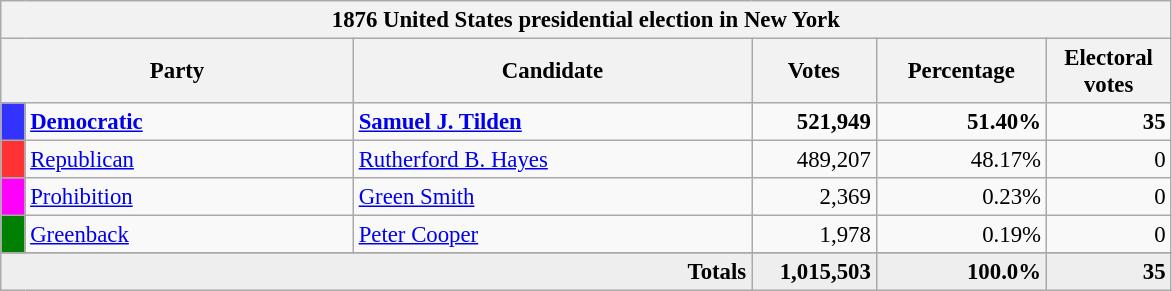<table class="wikitable" style="font-size: 95%;">
<tr>
<th colspan="6">1876 United States presidential election in New York</th>
</tr>
<tr>
<th colspan="2" style="width: 15em">Party</th>
<th style="width: 17em">Candidate</th>
<th style="width: 5em">Votes</th>
<th style="width: 7em">Percentage</th>
<th style="width: 5em">Electoral votes</th>
</tr>
<tr>
<th style="background-color:#3333FF; width: 3px"></th>
<td style="width: 130px"><strong><a href='#'>Democratic</a></strong></td>
<td><strong><a href='#'>Samuel J. Tilden</a></strong></td>
<td align="right"><strong>521,949</strong></td>
<td align="right"><strong>51.40%</strong></td>
<td align="right"><strong>35</strong></td>
</tr>
<tr>
<th style="background-color:#FF3333; width: 3px"></th>
<td style="width: 130px"><a href='#'>Republican</a></td>
<td><a href='#'>Rutherford B. Hayes</a></td>
<td align="right">489,207</td>
<td align="right">48.17%</td>
<td align="right">0</td>
</tr>
<tr>
<th style="background-color:#FF00FF; width: 3px"></th>
<td style="width: 130px"><a href='#'>Prohibition</a></td>
<td><a href='#'>Green Smith</a></td>
<td align="right">2,369</td>
<td align="right">0.23%</td>
<td align="right">0</td>
</tr>
<tr>
<th style="background-color:#008000; width: 3px"></th>
<td style="width: 130px"><a href='#'>Greenback</a></td>
<td><a href='#'>Peter Cooper</a></td>
<td align="right">1,978</td>
<td align="right">0.19%</td>
<td align="right">0</td>
</tr>
<tr>
</tr>
<tr bgcolor="#EEEEEE">
<td colspan="3" align="right"><strong>Totals</strong></td>
<td align="right"><strong>1,015,503</strong></td>
<td align="right"><strong>100.0%</strong></td>
<td align="right"><strong>35</strong></td>
</tr>
</table>
